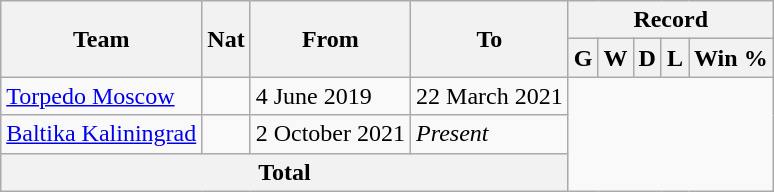<table class="wikitable" style="text-align: center">
<tr>
<th rowspan="2">Team</th>
<th rowspan="2">Nat</th>
<th rowspan="2">From</th>
<th rowspan="2">To</th>
<th colspan="5">Record</th>
</tr>
<tr>
<th>G</th>
<th>W</th>
<th>D</th>
<th>L</th>
<th>Win %</th>
</tr>
<tr>
<td align=left><a href='#'>Torpedo Moscow</a></td>
<td></td>
<td align=left>4 June 2019</td>
<td align=left>22 March 2021<br></td>
</tr>
<tr>
<td align=left><a href='#'>Baltika Kaliningrad</a></td>
<td></td>
<td align=left>2 October 2021</td>
<td align=left><em>Present</em><br></td>
</tr>
<tr>
<th colspan="4">Total<br></th>
</tr>
</table>
